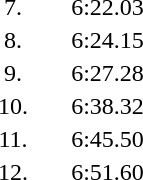<table style="text-align:center">
<tr>
<td width=30>7.</td>
<td align=left></td>
<td width=80>6:22.03</td>
</tr>
<tr>
<td>8.</td>
<td align=left></td>
<td>6:24.15</td>
</tr>
<tr>
<td>9.</td>
<td align=left></td>
<td>6:27.28</td>
</tr>
<tr>
<td>10.</td>
<td align=left></td>
<td>6:38.32</td>
</tr>
<tr>
<td>11.</td>
<td align=left></td>
<td>6:45.50</td>
</tr>
<tr>
<td>12.</td>
<td align=left></td>
<td>6:51.60</td>
</tr>
</table>
